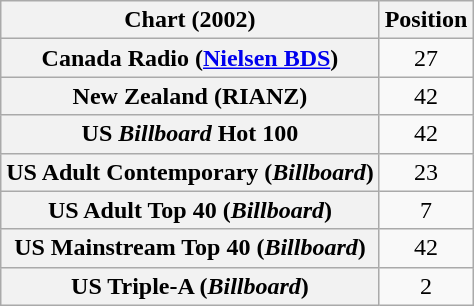<table class="wikitable sortable plainrowheaders" style="text-align:center">
<tr>
<th>Chart (2002)</th>
<th>Position</th>
</tr>
<tr>
<th scope="row">Canada Radio (<a href='#'>Nielsen BDS</a>)</th>
<td>27</td>
</tr>
<tr>
<th scope="row">New Zealand (RIANZ)</th>
<td>42</td>
</tr>
<tr>
<th scope="row">US <em>Billboard</em> Hot 100</th>
<td>42</td>
</tr>
<tr>
<th scope="row">US Adult Contemporary (<em>Billboard</em>)</th>
<td>23</td>
</tr>
<tr>
<th scope="row">US Adult Top 40 (<em>Billboard</em>)</th>
<td>7</td>
</tr>
<tr>
<th scope="row">US Mainstream Top 40 (<em>Billboard</em>)</th>
<td>42</td>
</tr>
<tr>
<th scope="row">US Triple-A (<em>Billboard</em>)</th>
<td>2</td>
</tr>
</table>
